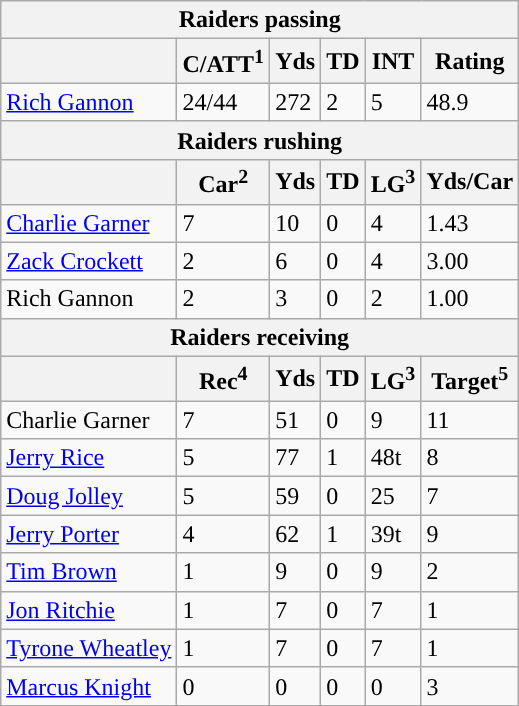<table class="wikitable">
<tr>
<th colspan="6">Raiders passing</th>
</tr>
<tr>
<th></th>
<th>C/ATT<sup>1</sup></th>
<th>Yds</th>
<th>TD</th>
<th>INT</th>
<th>Rating</th>
</tr>
<tr>
<td><a href='#'>Rich Gannon</a></td>
<td>24/44</td>
<td>272</td>
<td>2</td>
<td>5</td>
<td>48.9</td>
</tr>
<tr>
<th colspan="6">Raiders rushing</th>
</tr>
<tr>
<th></th>
<th>Car<sup>2</sup></th>
<th>Yds</th>
<th>TD</th>
<th>LG<sup>3</sup></th>
<th>Yds/Car</th>
</tr>
<tr>
<td><a href='#'>Charlie Garner</a></td>
<td>7</td>
<td>10</td>
<td>0</td>
<td>4</td>
<td>1.43</td>
</tr>
<tr>
<td><a href='#'>Zack Crockett</a></td>
<td>2</td>
<td>6</td>
<td>0</td>
<td>4</td>
<td>3.00</td>
</tr>
<tr>
<td>Rich Gannon</td>
<td>2</td>
<td>3</td>
<td>0</td>
<td>2</td>
<td>1.00</td>
</tr>
<tr>
<th colspan="6">Raiders receiving</th>
</tr>
<tr>
<th></th>
<th>Rec<sup>4</sup></th>
<th>Yds</th>
<th>TD</th>
<th>LG<sup>3</sup></th>
<th>Target<sup>5</sup></th>
</tr>
<tr>
<td>Charlie Garner</td>
<td>7</td>
<td>51</td>
<td>0</td>
<td>9</td>
<td>11</td>
</tr>
<tr>
<td><a href='#'>Jerry Rice</a></td>
<td>5</td>
<td>77</td>
<td>1</td>
<td>48t</td>
<td>8</td>
</tr>
<tr>
<td><a href='#'>Doug Jolley</a></td>
<td>5</td>
<td>59</td>
<td>0</td>
<td>25</td>
<td>7</td>
</tr>
<tr>
<td><a href='#'>Jerry Porter</a></td>
<td>4</td>
<td>62</td>
<td>1</td>
<td>39t</td>
<td>9</td>
</tr>
<tr>
<td><a href='#'>Tim Brown</a></td>
<td>1</td>
<td>9</td>
<td>0</td>
<td>9</td>
<td>2</td>
</tr>
<tr>
<td><a href='#'>Jon Ritchie</a></td>
<td>1</td>
<td>7</td>
<td>0</td>
<td>7</td>
<td>1</td>
</tr>
<tr>
<td><a href='#'>Tyrone Wheatley</a></td>
<td>1</td>
<td>7</td>
<td>0</td>
<td>7</td>
<td>1</td>
</tr>
<tr>
<td><a href='#'>Marcus Knight</a></td>
<td>0</td>
<td>0</td>
<td>0</td>
<td>0</td>
<td>3</td>
</tr>
</table>
